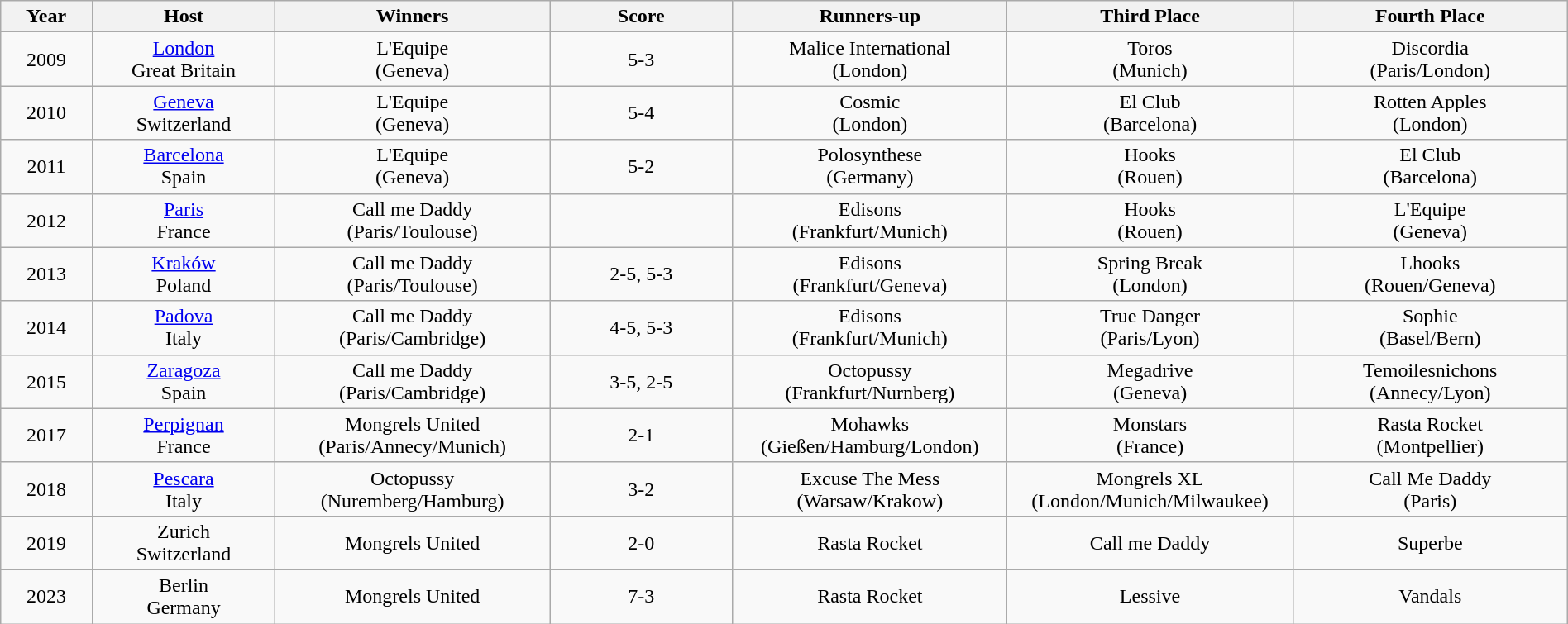<table class="wikitable mw-collapsible mw-collapsed" style="text-align:center; width:100%">
<tr>
<th width="5%">Year</th>
<th width="10%">Host</th>
<th width="15%">Winners</th>
<th width="10%">Score</th>
<th width="15%">Runners-up</th>
<th width="15%">Third Place</th>
<th width="15%">Fourth Place</th>
</tr>
<tr>
<td>2009</td>
<td><a href='#'>London</a><br> Great Britain</td>
<td>L'Equipe<br> (Geneva)</td>
<td>5-3</td>
<td>Malice International<br> (London)</td>
<td>Toros<br> (Munich)</td>
<td>Discordia<br> (Paris/London)</td>
</tr>
<tr>
<td>2010</td>
<td><a href='#'>Geneva</a><br> Switzerland</td>
<td>L'Equipe<br> (Geneva)</td>
<td>5-4</td>
<td>Cosmic<br> (London)</td>
<td>El Club<br> (Barcelona)</td>
<td>Rotten Apples<br> (London)</td>
</tr>
<tr>
<td>2011</td>
<td><a href='#'>Barcelona</a><br> Spain</td>
<td>L'Equipe<br> (Geneva)</td>
<td>5-2</td>
<td>Polosynthese<br> (Germany)</td>
<td>Hooks<br> (Rouen)</td>
<td>El Club<br> (Barcelona)</td>
</tr>
<tr>
<td>2012</td>
<td><a href='#'>Paris</a><br> France</td>
<td>Call me Daddy<br> (Paris/Toulouse)</td>
<td></td>
<td>Edisons<br> (Frankfurt/Munich)</td>
<td>Hooks<br> (Rouen)</td>
<td>L'Equipe<br> (Geneva)</td>
</tr>
<tr>
<td>2013</td>
<td><a href='#'>Kraków</a><br> Poland</td>
<td>Call me Daddy<br> (Paris/Toulouse)</td>
<td>2-5, 5-3</td>
<td>Edisons<br> (Frankfurt/Geneva)</td>
<td>Spring Break<br> (London)</td>
<td>Lhooks<br> (Rouen/Geneva)</td>
</tr>
<tr>
<td>2014</td>
<td><a href='#'>Padova</a><br> Italy</td>
<td>Call me Daddy<br> (Paris/Cambridge)</td>
<td>4-5, 5-3</td>
<td>Edisons<br> (Frankfurt/Munich)</td>
<td>True Danger<br> (Paris/Lyon)</td>
<td>Sophie<br> (Basel/Bern)</td>
</tr>
<tr>
<td>2015</td>
<td><a href='#'>Zaragoza</a><br> Spain</td>
<td>Call me Daddy<br> (Paris/Cambridge)</td>
<td>3-5, 2-5</td>
<td>Octopussy<br> (Frankfurt/Nurnberg)</td>
<td>Megadrive<br> (Geneva)</td>
<td>Temoilesnichons<br> (Annecy/Lyon)</td>
</tr>
<tr>
<td>2017</td>
<td><a href='#'>Perpignan</a><br> France</td>
<td>Mongrels United<br> (Paris/Annecy/Munich)</td>
<td>2-1</td>
<td>Mohawks<br> (Gießen/Hamburg/London)</td>
<td>Monstars<br> (France)</td>
<td>Rasta Rocket<br> (Montpellier)</td>
</tr>
<tr>
<td>2018</td>
<td><a href='#'>Pescara</a><br> Italy</td>
<td>Octopussy<br> (Nuremberg/Hamburg)</td>
<td>3-2</td>
<td>Excuse The Mess<br> (Warsaw/Krakow)</td>
<td>Mongrels XL<br>(London/Munich/Milwaukee)</td>
<td>Call Me Daddy<br> (Paris)</td>
</tr>
<tr>
<td>2019</td>
<td>Zurich<br> Switzerland</td>
<td>Mongrels United </td>
<td>2-0</td>
<td>Rasta Rocket<br></td>
<td>Call me Daddy<br></td>
<td>Superbe<br> </td>
</tr>
<tr>
<td>2023</td>
<td>Berlin<br> Germany</td>
<td>Mongrels United<br></td>
<td>7-3</td>
<td>Rasta Rocket<br></td>
<td>Lessive</td>
<td>Vandals<br></td>
</tr>
</table>
